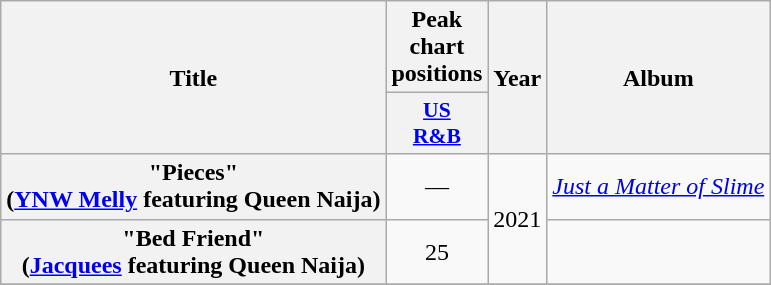<table class="wikitable plainrowheaders" style="text-align:center;">
<tr>
<th rowspan="2">Title</th>
<th scope="col" colspan="1">Peak chart positions</th>
<th rowspan="2">Year</th>
<th rowspan="2">Album</th>
</tr>
<tr>
<th scope="col" style="width:3em;font-size:90%;"><a href='#'>US<br>R&B</a></th>
</tr>
<tr>
<th scope="row">"Pieces"<br><span>(<a href='#'>YNW Melly</a> featuring Queen Naija)</span></th>
<td>—</td>
<td rowspan="2">2021</td>
<td><em><a href='#'>Just a Matter of Slime</a></em></td>
</tr>
<tr>
<th scope="row">"Bed Friend"<br><span>(<a href='#'>Jacquees</a> featuring Queen Naija)</span></th>
<td>25</td>
<td></td>
</tr>
<tr>
</tr>
</table>
